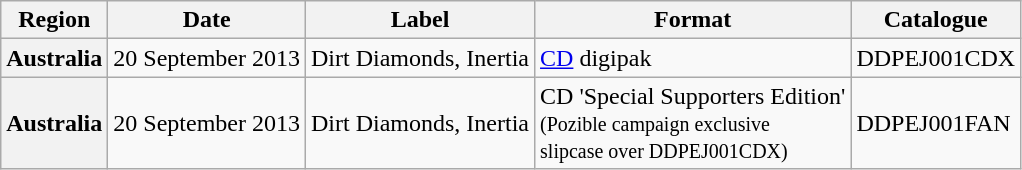<table class="wikitable plainrowheaders">
<tr>
<th>Region</th>
<th>Date</th>
<th>Label</th>
<th>Format</th>
<th>Catalogue</th>
</tr>
<tr>
<th scope="row">Australia</th>
<td>20 September 2013</td>
<td>Dirt Diamonds, Inertia</td>
<td><a href='#'>CD</a> digipak</td>
<td>DDPEJ001CDX</td>
</tr>
<tr>
<th scope="row">Australia</th>
<td>20 September 2013</td>
<td>Dirt Diamonds, Inertia</td>
<td>CD 'Special Supporters Edition'<br><small>(Pozible campaign exclusive<br>slipcase over DDPEJ001CDX)</small></td>
<td>DDPEJ001FAN</td>
</tr>
</table>
